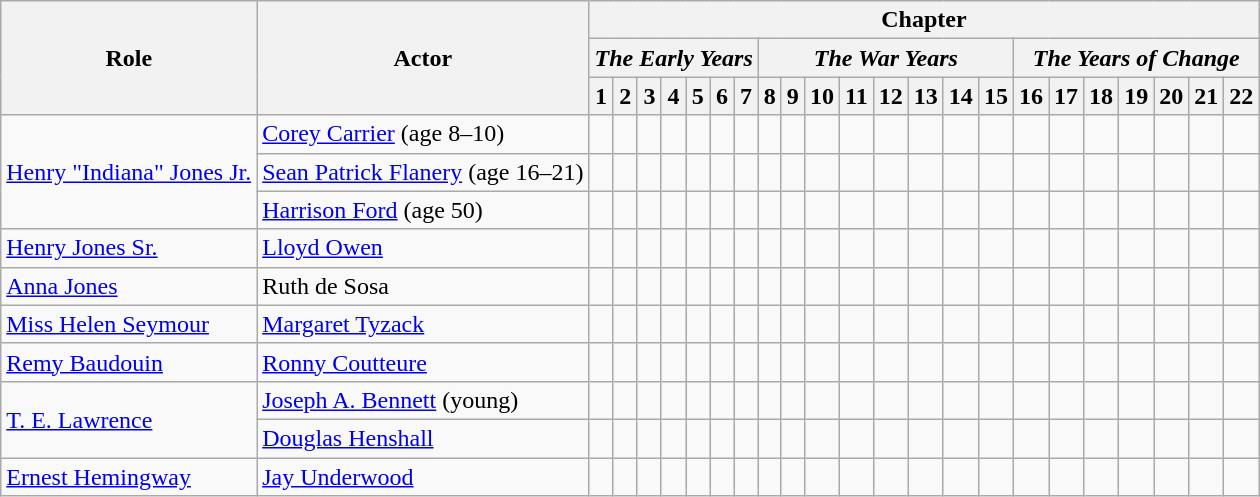<table class="wikitable">
<tr>
<th rowspan="3">Role</th>
<th rowspan="3">Actor</th>
<th colspan="22">Chapter</th>
</tr>
<tr>
<th colspan="7"><strong><em>The Early Years</em></strong></th>
<th colspan="8"><strong><em>The War Years</em></strong></th>
<th colspan="7"><strong><em>The Years of Change</em></strong></th>
</tr>
<tr>
<th>1</th>
<th>2</th>
<th>3</th>
<th>4</th>
<th>5</th>
<th>6</th>
<th>7</th>
<th>8</th>
<th>9</th>
<th>10</th>
<th>11</th>
<th>12</th>
<th>13</th>
<th>14</th>
<th>15</th>
<th>16</th>
<th>17</th>
<th>18</th>
<th>19</th>
<th>20</th>
<th>21</th>
<th>22</th>
</tr>
<tr>
<td rowspan="3"><a href='#'>Henry "Indiana" Jones Jr.</a></td>
<td><a href='#'>Corey Carrier</a> (age 8–10)</td>
<td></td>
<td></td>
<td></td>
<td></td>
<td></td>
<td></td>
<td></td>
<td></td>
<td></td>
<td></td>
<td></td>
<td></td>
<td></td>
<td></td>
<td></td>
<td></td>
<td></td>
<td></td>
<td></td>
<td></td>
<td></td>
<td></td>
</tr>
<tr>
<td><a href='#'>Sean Patrick Flanery</a> (age 16–21)</td>
<td></td>
<td></td>
<td></td>
<td></td>
<td></td>
<td></td>
<td></td>
<td></td>
<td></td>
<td></td>
<td></td>
<td></td>
<td></td>
<td></td>
<td></td>
<td></td>
<td></td>
<td></td>
<td></td>
<td></td>
<td></td>
<td></td>
</tr>
<tr>
<td><a href='#'>Harrison Ford</a> (age 50)</td>
<td></td>
<td></td>
<td></td>
<td></td>
<td></td>
<td></td>
<td></td>
<td></td>
<td></td>
<td></td>
<td></td>
<td></td>
<td></td>
<td></td>
<td></td>
<td></td>
<td></td>
<td></td>
<td></td>
<td></td>
<td></td>
<td></td>
</tr>
<tr>
<td><a href='#'>Henry Jones Sr.</a></td>
<td><a href='#'>Lloyd Owen</a></td>
<td></td>
<td></td>
<td></td>
<td></td>
<td></td>
<td></td>
<td></td>
<td></td>
<td></td>
<td></td>
<td></td>
<td></td>
<td></td>
<td></td>
<td></td>
<td></td>
<td></td>
<td></td>
<td></td>
<td></td>
<td></td>
<td></td>
</tr>
<tr>
<td><a href='#'>Anna Jones</a></td>
<td>Ruth de Sosa</td>
<td></td>
<td></td>
<td></td>
<td></td>
<td></td>
<td></td>
<td></td>
<td></td>
<td></td>
<td></td>
<td></td>
<td></td>
<td></td>
<td></td>
<td></td>
<td></td>
<td></td>
<td></td>
<td></td>
<td></td>
<td></td>
<td></td>
</tr>
<tr>
<td><a href='#'>Miss Helen Seymour</a></td>
<td><a href='#'>Margaret Tyzack</a></td>
<td></td>
<td></td>
<td></td>
<td></td>
<td></td>
<td></td>
<td></td>
<td></td>
<td></td>
<td></td>
<td></td>
<td></td>
<td></td>
<td></td>
<td></td>
<td></td>
<td></td>
<td></td>
<td></td>
<td></td>
<td></td>
<td></td>
</tr>
<tr>
<td><a href='#'>Remy Baudouin</a></td>
<td><a href='#'>Ronny Coutteure</a></td>
<td></td>
<td></td>
<td></td>
<td></td>
<td></td>
<td></td>
<td></td>
<td></td>
<td></td>
<td></td>
<td></td>
<td></td>
<td></td>
<td></td>
<td></td>
<td></td>
<td></td>
<td></td>
<td></td>
<td></td>
<td></td>
<td></td>
</tr>
<tr>
<td rowspan="2"><a href='#'>T. E. Lawrence</a></td>
<td><a href='#'>Joseph A. Bennett</a> (young)</td>
<td></td>
<td></td>
<td></td>
<td></td>
<td></td>
<td></td>
<td></td>
<td></td>
<td></td>
<td></td>
<td></td>
<td></td>
<td></td>
<td></td>
<td></td>
<td></td>
<td></td>
<td></td>
<td></td>
<td></td>
<td></td>
<td></td>
</tr>
<tr>
<td><a href='#'>Douglas Henshall</a></td>
<td></td>
<td></td>
<td></td>
<td></td>
<td></td>
<td></td>
<td></td>
<td></td>
<td></td>
<td></td>
<td></td>
<td></td>
<td></td>
<td></td>
<td></td>
<td></td>
<td></td>
<td></td>
<td></td>
<td></td>
<td></td>
<td></td>
</tr>
<tr>
<td><a href='#'>Ernest Hemingway</a></td>
<td><a href='#'>Jay Underwood</a></td>
<td></td>
<td></td>
<td></td>
<td></td>
<td></td>
<td></td>
<td></td>
<td></td>
<td></td>
<td></td>
<td></td>
<td></td>
<td></td>
<td></td>
<td></td>
<td></td>
<td></td>
<td></td>
<td></td>
<td></td>
<td></td>
<td></td>
</tr>
</table>
